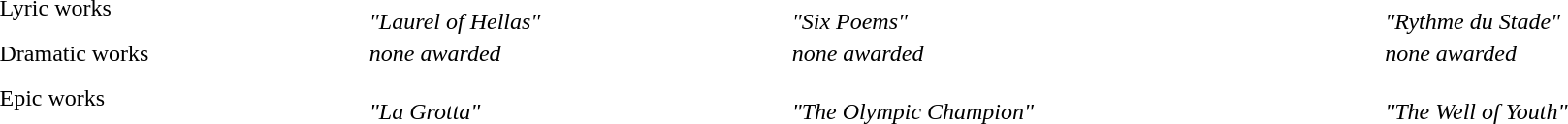<table style="width:100%" >
<tr>
<td>Lyric works</td>
<td><br><em>"Laurel of Hellas"</em></td>
<td><br><em>"Six Poems"</em></td>
<td><br><em>"Rythme du Stade"</em></td>
</tr>
<tr>
<td>Dramatic works</td>
<td><em>none awarded</em></td>
<td><em>none awarded</em></td>
<td><em>none awarded</em></td>
</tr>
<tr>
<td>Epic works</td>
<td><br><em>"La Grotta"</em></td>
<td><br><em>"The Olympic Champion"</em></td>
<td><br><em>"The Well of Youth"</em></td>
</tr>
</table>
